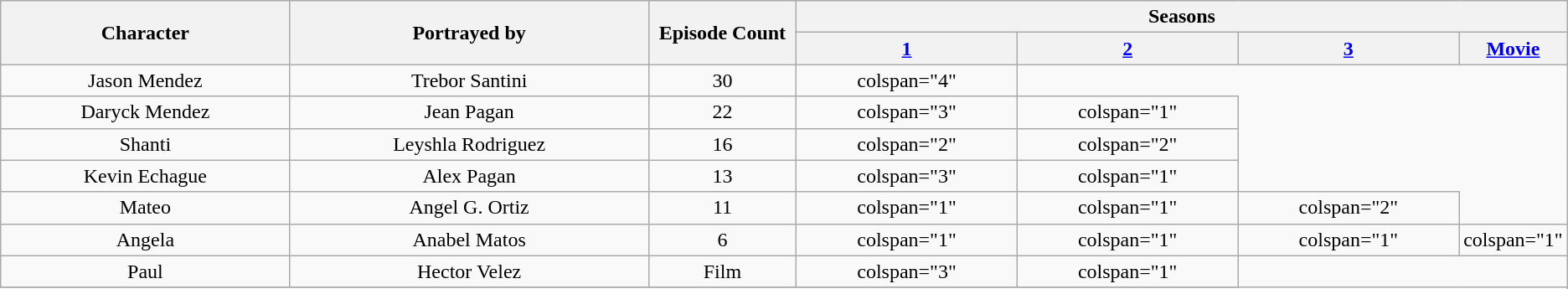<table class="wikitable plainrowheaders" style="text-align:center">
<tr>
<th scope="col" rowspan="2" style="width:20%;">Character</th>
<th scope="col" rowspan="2" style="width:25%;">Portrayed by</th>
<th scope="col" rowspan="2" style="width:10%;">Episode Count</th>
<th scope="col" colspan="4">Seasons</th>
</tr>
<tr>
<th scope="col" style="width:15%;"><a href='#'>1</a></th>
<th scope="col" style="width:15%;"><a href='#'>2</a></th>
<th scope="col" style="width:15%;"><a href='#'>3</a></th>
<th scope="col" style="width:15%;"><a href='#'>Movie</a></th>
</tr>
<tr>
<td scope="row">Jason Mendez</td>
<td>Trebor Santini</td>
<td>30</td>
<td>colspan="4" </td>
</tr>
<tr>
<td scope="row">Daryck Mendez</td>
<td>Jean Pagan</td>
<td>22</td>
<td>colspan="3" </td>
<td>colspan="1" </td>
</tr>
<tr>
<td scope="row">Shanti</td>
<td>Leyshla Rodriguez</td>
<td>16</td>
<td>colspan="2" </td>
<td>colspan="2" </td>
</tr>
<tr>
<td scope="row">Kevin Echague</td>
<td>Alex Pagan</td>
<td>13</td>
<td>colspan="3" </td>
<td>colspan="1" </td>
</tr>
<tr>
<td scope="row">Mateo</td>
<td>Angel G. Ortiz</td>
<td>11</td>
<td>colspan="1" </td>
<td>colspan="1" </td>
<td>colspan="2" </td>
</tr>
<tr>
<td scope="row">Angela</td>
<td>Anabel Matos</td>
<td>6</td>
<td>colspan="1" </td>
<td>colspan="1" </td>
<td>colspan="1" </td>
<td>colspan="1" </td>
</tr>
<tr>
<td scope="row">Paul</td>
<td>Hector Velez</td>
<td>Film</td>
<td>colspan="3" </td>
<td>colspan="1" </td>
</tr>
<tr>
</tr>
</table>
